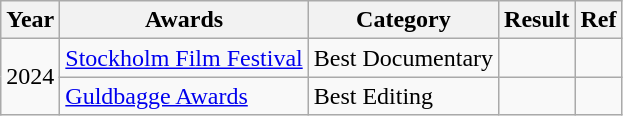<table class="wikitable">
<tr>
<th>Year</th>
<th>Awards</th>
<th>Category</th>
<th>Result</th>
<th>Ref</th>
</tr>
<tr>
<td rowspan="2">2024</td>
<td><a href='#'>Stockholm Film Festival</a></td>
<td>Best Documentary</td>
<td></td>
<td></td>
</tr>
<tr>
<td><a href='#'>Guldbagge Awards</a></td>
<td>Best Editing</td>
<td></td>
<td></td>
</tr>
</table>
